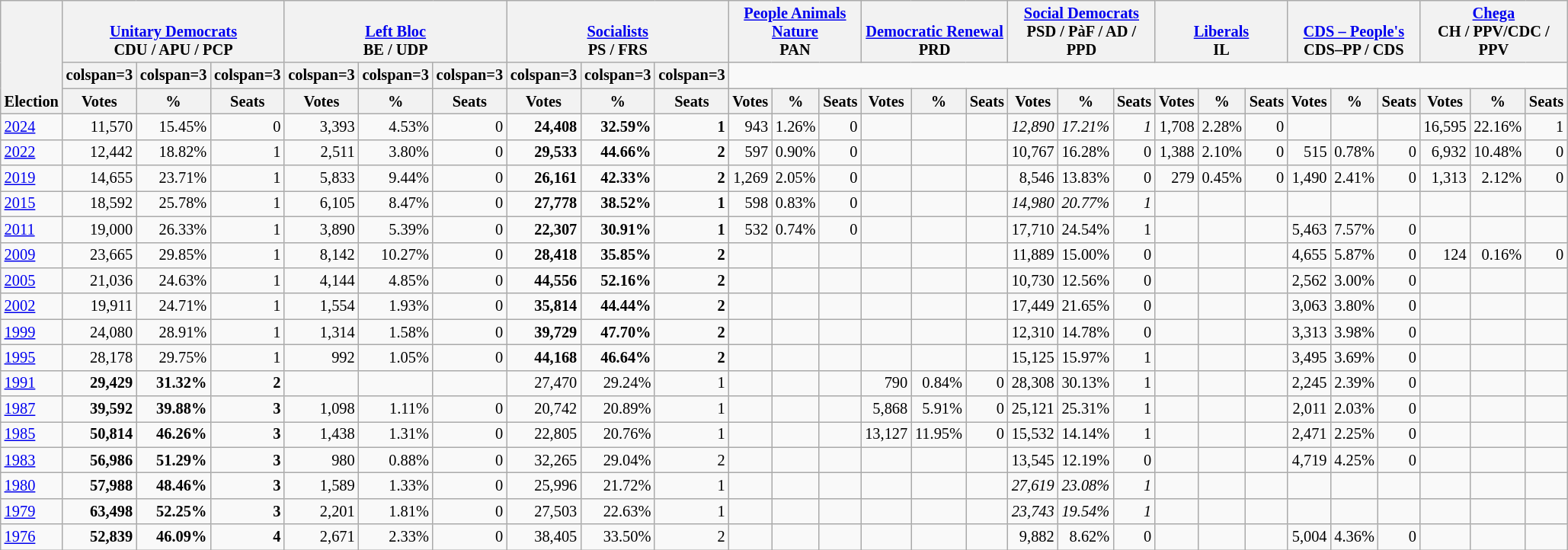<table class="wikitable" border="1" style="font-size:85%; text-align:right;">
<tr>
<th style="text-align:left;" valign=bottom rowspan=3>Election</th>
<th valign=bottom colspan=3><a href='#'>Unitary Democrats</a><br>CDU / APU / PCP</th>
<th valign=bottom colspan=3><a href='#'>Left Bloc</a><br>BE / UDP</th>
<th valign=bottom colspan=3><a href='#'>Socialists</a><br>PS / FRS</th>
<th valign=bottom colspan=3><a href='#'>People Animals Nature</a><br>PAN</th>
<th valign=bottom colspan=3><a href='#'>Democratic Renewal</a><br>PRD</th>
<th valign=bottom colspan=3><a href='#'>Social Democrats</a><br>PSD / PàF / AD / PPD</th>
<th valign=bottom colspan=3><a href='#'>Liberals</a><br>IL</th>
<th valign=bottom colspan=3><a href='#'>CDS – People's</a><br>CDS–PP / CDS</th>
<th valign=bottom colspan=3><a href='#'>Chega</a><br>CH / PPV/CDC / PPV</th>
</tr>
<tr>
<th>colspan=3 </th>
<th>colspan=3 </th>
<th>colspan=3 </th>
<th>colspan=3 </th>
<th>colspan=3 </th>
<th>colspan=3 </th>
<th>colspan=3 </th>
<th>colspan=3 </th>
<th>colspan=3 </th>
</tr>
<tr>
<th>Votes</th>
<th>%</th>
<th>Seats</th>
<th>Votes</th>
<th>%</th>
<th>Seats</th>
<th>Votes</th>
<th>%</th>
<th>Seats</th>
<th>Votes</th>
<th>%</th>
<th>Seats</th>
<th>Votes</th>
<th>%</th>
<th>Seats</th>
<th>Votes</th>
<th>%</th>
<th>Seats</th>
<th>Votes</th>
<th>%</th>
<th>Seats</th>
<th>Votes</th>
<th>%</th>
<th>Seats</th>
<th>Votes</th>
<th>%</th>
<th>Seats</th>
</tr>
<tr>
<td align=left><a href='#'>2024</a></td>
<td>11,570</td>
<td>15.45%</td>
<td>0</td>
<td>3,393</td>
<td>4.53%</td>
<td>0</td>
<td><strong>24,408</strong></td>
<td><strong>32.59%</strong></td>
<td><strong>1</strong></td>
<td>943</td>
<td>1.26%</td>
<td>0</td>
<td></td>
<td></td>
<td></td>
<td><em>12,890</em></td>
<td><em>17.21%</em></td>
<td><em>1</em></td>
<td>1,708</td>
<td>2.28%</td>
<td>0</td>
<td></td>
<td></td>
<td></td>
<td>16,595</td>
<td>22.16%</td>
<td>1</td>
</tr>
<tr>
<td align=left><a href='#'>2022</a></td>
<td>12,442</td>
<td>18.82%</td>
<td>1</td>
<td>2,511</td>
<td>3.80%</td>
<td>0</td>
<td><strong>29,533</strong></td>
<td><strong>44.66%</strong></td>
<td><strong>2</strong></td>
<td>597</td>
<td>0.90%</td>
<td>0</td>
<td></td>
<td></td>
<td></td>
<td>10,767</td>
<td>16.28%</td>
<td>0</td>
<td>1,388</td>
<td>2.10%</td>
<td>0</td>
<td>515</td>
<td>0.78%</td>
<td>0</td>
<td>6,932</td>
<td>10.48%</td>
<td>0</td>
</tr>
<tr>
<td align=left><a href='#'>2019</a></td>
<td>14,655</td>
<td>23.71%</td>
<td>1</td>
<td>5,833</td>
<td>9.44%</td>
<td>0</td>
<td><strong>26,161</strong></td>
<td><strong>42.33%</strong></td>
<td><strong>2</strong></td>
<td>1,269</td>
<td>2.05%</td>
<td>0</td>
<td></td>
<td></td>
<td></td>
<td>8,546</td>
<td>13.83%</td>
<td>0</td>
<td>279</td>
<td>0.45%</td>
<td>0</td>
<td>1,490</td>
<td>2.41%</td>
<td>0</td>
<td>1,313</td>
<td>2.12%</td>
<td>0</td>
</tr>
<tr>
<td align=left><a href='#'>2015</a></td>
<td>18,592</td>
<td>25.78%</td>
<td>1</td>
<td>6,105</td>
<td>8.47%</td>
<td>0</td>
<td><strong>27,778</strong></td>
<td><strong>38.52%</strong></td>
<td><strong>1</strong></td>
<td>598</td>
<td>0.83%</td>
<td>0</td>
<td></td>
<td></td>
<td></td>
<td><em>14,980</em></td>
<td><em>20.77%</em></td>
<td><em>1</em></td>
<td></td>
<td></td>
<td></td>
<td></td>
<td></td>
<td></td>
<td></td>
<td></td>
<td></td>
</tr>
<tr>
<td align=left><a href='#'>2011</a></td>
<td>19,000</td>
<td>26.33%</td>
<td>1</td>
<td>3,890</td>
<td>5.39%</td>
<td>0</td>
<td><strong>22,307</strong></td>
<td><strong>30.91%</strong></td>
<td><strong>1</strong></td>
<td>532</td>
<td>0.74%</td>
<td>0</td>
<td></td>
<td></td>
<td></td>
<td>17,710</td>
<td>24.54%</td>
<td>1</td>
<td></td>
<td></td>
<td></td>
<td>5,463</td>
<td>7.57%</td>
<td>0</td>
<td></td>
<td></td>
<td></td>
</tr>
<tr>
<td align=left><a href='#'>2009</a></td>
<td>23,665</td>
<td>29.85%</td>
<td>1</td>
<td>8,142</td>
<td>10.27%</td>
<td>0</td>
<td><strong>28,418</strong></td>
<td><strong>35.85%</strong></td>
<td><strong>2</strong></td>
<td></td>
<td></td>
<td></td>
<td></td>
<td></td>
<td></td>
<td>11,889</td>
<td>15.00%</td>
<td>0</td>
<td></td>
<td></td>
<td></td>
<td>4,655</td>
<td>5.87%</td>
<td>0</td>
<td>124</td>
<td>0.16%</td>
<td>0</td>
</tr>
<tr>
<td align=left><a href='#'>2005</a></td>
<td>21,036</td>
<td>24.63%</td>
<td>1</td>
<td>4,144</td>
<td>4.85%</td>
<td>0</td>
<td><strong>44,556</strong></td>
<td><strong>52.16%</strong></td>
<td><strong>2</strong></td>
<td></td>
<td></td>
<td></td>
<td></td>
<td></td>
<td></td>
<td>10,730</td>
<td>12.56%</td>
<td>0</td>
<td></td>
<td></td>
<td></td>
<td>2,562</td>
<td>3.00%</td>
<td>0</td>
<td></td>
<td></td>
<td></td>
</tr>
<tr>
<td align=left><a href='#'>2002</a></td>
<td>19,911</td>
<td>24.71%</td>
<td>1</td>
<td>1,554</td>
<td>1.93%</td>
<td>0</td>
<td><strong>35,814</strong></td>
<td><strong>44.44%</strong></td>
<td><strong>2</strong></td>
<td></td>
<td></td>
<td></td>
<td></td>
<td></td>
<td></td>
<td>17,449</td>
<td>21.65%</td>
<td>0</td>
<td></td>
<td></td>
<td></td>
<td>3,063</td>
<td>3.80%</td>
<td>0</td>
<td></td>
<td></td>
<td></td>
</tr>
<tr>
<td align=left><a href='#'>1999</a></td>
<td>24,080</td>
<td>28.91%</td>
<td>1</td>
<td>1,314</td>
<td>1.58%</td>
<td>0</td>
<td><strong>39,729</strong></td>
<td><strong>47.70%</strong></td>
<td><strong>2</strong></td>
<td></td>
<td></td>
<td></td>
<td></td>
<td></td>
<td></td>
<td>12,310</td>
<td>14.78%</td>
<td>0</td>
<td></td>
<td></td>
<td></td>
<td>3,313</td>
<td>3.98%</td>
<td>0</td>
<td></td>
<td></td>
<td></td>
</tr>
<tr>
<td align=left><a href='#'>1995</a></td>
<td>28,178</td>
<td>29.75%</td>
<td>1</td>
<td>992</td>
<td>1.05%</td>
<td>0</td>
<td><strong>44,168</strong></td>
<td><strong>46.64%</strong></td>
<td><strong>2</strong></td>
<td></td>
<td></td>
<td></td>
<td></td>
<td></td>
<td></td>
<td>15,125</td>
<td>15.97%</td>
<td>1</td>
<td></td>
<td></td>
<td></td>
<td>3,495</td>
<td>3.69%</td>
<td>0</td>
<td></td>
<td></td>
<td></td>
</tr>
<tr>
<td align=left><a href='#'>1991</a></td>
<td><strong>29,429</strong></td>
<td><strong>31.32%</strong></td>
<td><strong>2</strong></td>
<td></td>
<td></td>
<td></td>
<td>27,470</td>
<td>29.24%</td>
<td>1</td>
<td></td>
<td></td>
<td></td>
<td>790</td>
<td>0.84%</td>
<td>0</td>
<td>28,308</td>
<td>30.13%</td>
<td>1</td>
<td></td>
<td></td>
<td></td>
<td>2,245</td>
<td>2.39%</td>
<td>0</td>
<td></td>
<td></td>
<td></td>
</tr>
<tr>
<td align=left><a href='#'>1987</a></td>
<td><strong>39,592</strong></td>
<td><strong>39.88%</strong></td>
<td><strong>3</strong></td>
<td>1,098</td>
<td>1.11%</td>
<td>0</td>
<td>20,742</td>
<td>20.89%</td>
<td>1</td>
<td></td>
<td></td>
<td></td>
<td>5,868</td>
<td>5.91%</td>
<td>0</td>
<td>25,121</td>
<td>25.31%</td>
<td>1</td>
<td></td>
<td></td>
<td></td>
<td>2,011</td>
<td>2.03%</td>
<td>0</td>
<td></td>
<td></td>
<td></td>
</tr>
<tr>
<td align=left><a href='#'>1985</a></td>
<td><strong>50,814</strong></td>
<td><strong>46.26%</strong></td>
<td><strong>3</strong></td>
<td>1,438</td>
<td>1.31%</td>
<td>0</td>
<td>22,805</td>
<td>20.76%</td>
<td>1</td>
<td></td>
<td></td>
<td></td>
<td>13,127</td>
<td>11.95%</td>
<td>0</td>
<td>15,532</td>
<td>14.14%</td>
<td>1</td>
<td></td>
<td></td>
<td></td>
<td>2,471</td>
<td>2.25%</td>
<td>0</td>
<td></td>
<td></td>
<td></td>
</tr>
<tr>
<td align=left><a href='#'>1983</a></td>
<td><strong>56,986</strong></td>
<td><strong>51.29%</strong></td>
<td><strong>3</strong></td>
<td>980</td>
<td>0.88%</td>
<td>0</td>
<td>32,265</td>
<td>29.04%</td>
<td>2</td>
<td></td>
<td></td>
<td></td>
<td></td>
<td></td>
<td></td>
<td>13,545</td>
<td>12.19%</td>
<td>0</td>
<td></td>
<td></td>
<td></td>
<td>4,719</td>
<td>4.25%</td>
<td>0</td>
<td></td>
<td></td>
<td></td>
</tr>
<tr>
<td align=left><a href='#'>1980</a></td>
<td><strong>57,988</strong></td>
<td><strong>48.46%</strong></td>
<td><strong>3</strong></td>
<td>1,589</td>
<td>1.33%</td>
<td>0</td>
<td>25,996</td>
<td>21.72%</td>
<td>1</td>
<td></td>
<td></td>
<td></td>
<td></td>
<td></td>
<td></td>
<td><em>27,619</em></td>
<td><em>23.08%</em></td>
<td><em>1</em></td>
<td></td>
<td></td>
<td></td>
<td></td>
<td></td>
<td></td>
<td></td>
<td></td>
<td></td>
</tr>
<tr>
<td align=left><a href='#'>1979</a></td>
<td><strong>63,498</strong></td>
<td><strong>52.25%</strong></td>
<td><strong>3</strong></td>
<td>2,201</td>
<td>1.81%</td>
<td>0</td>
<td>27,503</td>
<td>22.63%</td>
<td>1</td>
<td></td>
<td></td>
<td></td>
<td></td>
<td></td>
<td></td>
<td><em>23,743</em></td>
<td><em>19.54%</em></td>
<td><em>1</em></td>
<td></td>
<td></td>
<td></td>
<td></td>
<td></td>
<td></td>
<td></td>
<td></td>
<td></td>
</tr>
<tr>
<td align=left><a href='#'>1976</a></td>
<td><strong>52,839</strong></td>
<td><strong>46.09%</strong></td>
<td><strong>4</strong></td>
<td>2,671</td>
<td>2.33%</td>
<td>0</td>
<td>38,405</td>
<td>33.50%</td>
<td>2</td>
<td></td>
<td></td>
<td></td>
<td></td>
<td></td>
<td></td>
<td>9,882</td>
<td>8.62%</td>
<td>0</td>
<td></td>
<td></td>
<td></td>
<td>5,004</td>
<td>4.36%</td>
<td>0</td>
<td></td>
<td></td>
<td></td>
</tr>
</table>
